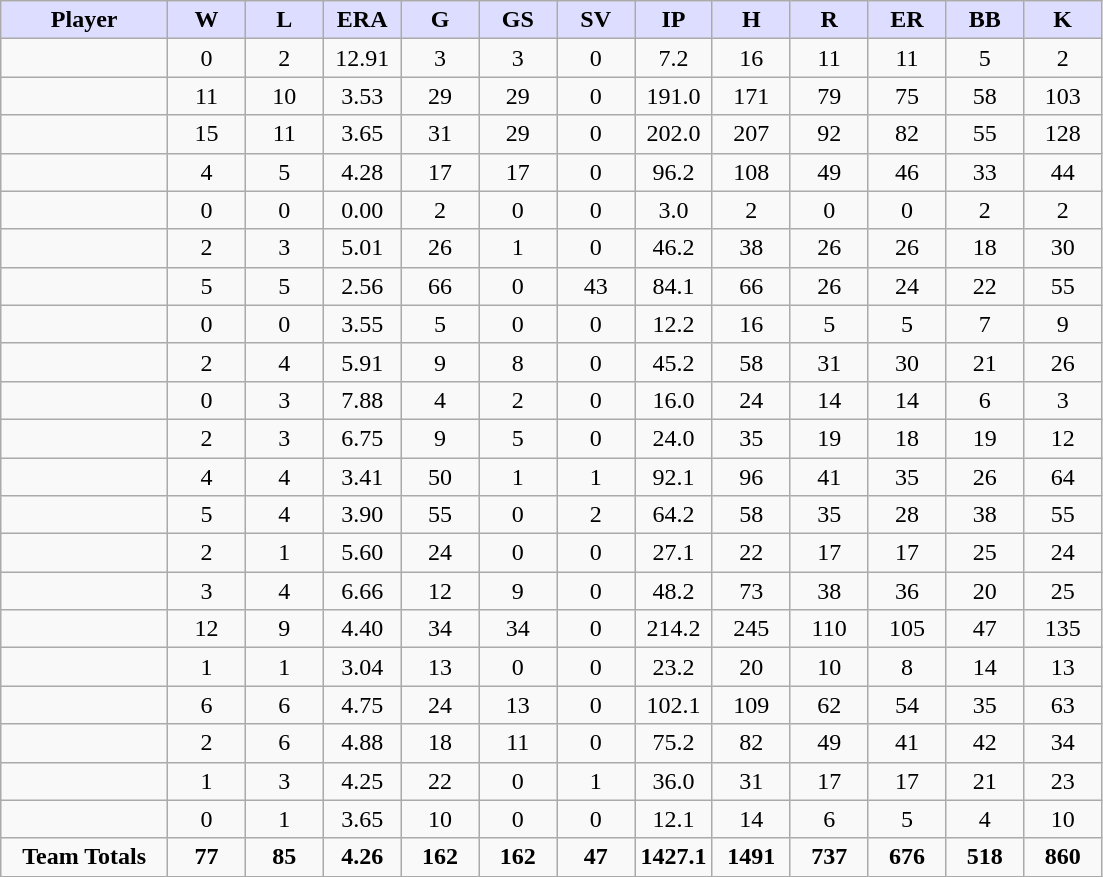<table class="wikitable" style="text-align:center;">
<tr>
<th style="background:#ddf; width:15%;"><strong>Player</strong></th>
<th style="background:#ddf; width:7%;"><strong>W</strong></th>
<th style="background:#ddf; width:7%;"><strong>L</strong></th>
<th style="background:#ddf; width:7%;"><strong>ERA</strong></th>
<th style="background:#ddf; width:7%;"><strong>G</strong></th>
<th style="background:#ddf; width:7%;"><strong>GS</strong></th>
<th style="background:#ddf; width:7%;"><strong>SV</strong></th>
<th style="background:#ddf; width:7%;"><strong>IP</strong></th>
<th style="background:#ddf; width:7%;"><strong>H</strong></th>
<th style="background:#ddf; width:7%;"><strong>R</strong></th>
<th style="background:#ddf; width:7%;"><strong>ER</strong></th>
<th style="background:#ddf; width:7%;"><strong>BB</strong></th>
<th style="background:#ddf; width:7%;"><strong>K</strong></th>
</tr>
<tr>
<td align=left></td>
<td>0</td>
<td>2</td>
<td>12.91</td>
<td>3</td>
<td>3</td>
<td>0</td>
<td>7.2</td>
<td>16</td>
<td>11</td>
<td>11</td>
<td>5</td>
<td>2</td>
</tr>
<tr>
<td align=left></td>
<td>11</td>
<td>10</td>
<td>3.53</td>
<td>29</td>
<td>29</td>
<td>0</td>
<td>191.0</td>
<td>171</td>
<td>79</td>
<td>75</td>
<td>58</td>
<td>103</td>
</tr>
<tr>
<td align=left></td>
<td>15</td>
<td>11</td>
<td>3.65</td>
<td>31</td>
<td>29</td>
<td>0</td>
<td>202.0</td>
<td>207</td>
<td>92</td>
<td>82</td>
<td>55</td>
<td>128</td>
</tr>
<tr>
<td align=left></td>
<td>4</td>
<td>5</td>
<td>4.28</td>
<td>17</td>
<td>17</td>
<td>0</td>
<td>96.2</td>
<td>108</td>
<td>49</td>
<td>46</td>
<td>33</td>
<td>44</td>
</tr>
<tr>
<td align=left></td>
<td>0</td>
<td>0</td>
<td>0.00</td>
<td>2</td>
<td>0</td>
<td>0</td>
<td>3.0</td>
<td>2</td>
<td>0</td>
<td>0</td>
<td>2</td>
<td>2</td>
</tr>
<tr>
<td align=left></td>
<td>2</td>
<td>3</td>
<td>5.01</td>
<td>26</td>
<td>1</td>
<td>0</td>
<td>46.2</td>
<td>38</td>
<td>26</td>
<td>26</td>
<td>18</td>
<td>30</td>
</tr>
<tr>
<td align=left></td>
<td>5</td>
<td>5</td>
<td>2.56</td>
<td>66</td>
<td>0</td>
<td>43</td>
<td>84.1</td>
<td>66</td>
<td>26</td>
<td>24</td>
<td>22</td>
<td>55</td>
</tr>
<tr>
<td align=left></td>
<td>0</td>
<td>0</td>
<td>3.55</td>
<td>5</td>
<td>0</td>
<td>0</td>
<td>12.2</td>
<td>16</td>
<td>5</td>
<td>5</td>
<td>7</td>
<td>9</td>
</tr>
<tr>
<td align=left></td>
<td>2</td>
<td>4</td>
<td>5.91</td>
<td>9</td>
<td>8</td>
<td>0</td>
<td>45.2</td>
<td>58</td>
<td>31</td>
<td>30</td>
<td>21</td>
<td>26</td>
</tr>
<tr>
<td align=left></td>
<td>0</td>
<td>3</td>
<td>7.88</td>
<td>4</td>
<td>2</td>
<td>0</td>
<td>16.0</td>
<td>24</td>
<td>14</td>
<td>14</td>
<td>6</td>
<td>3</td>
</tr>
<tr>
<td align=left></td>
<td>2</td>
<td>3</td>
<td>6.75</td>
<td>9</td>
<td>5</td>
<td>0</td>
<td>24.0</td>
<td>35</td>
<td>19</td>
<td>18</td>
<td>19</td>
<td>12</td>
</tr>
<tr>
<td align=left></td>
<td>4</td>
<td>4</td>
<td>3.41</td>
<td>50</td>
<td>1</td>
<td>1</td>
<td>92.1</td>
<td>96</td>
<td>41</td>
<td>35</td>
<td>26</td>
<td>64</td>
</tr>
<tr>
<td align=left></td>
<td>5</td>
<td>4</td>
<td>3.90</td>
<td>55</td>
<td>0</td>
<td>2</td>
<td>64.2</td>
<td>58</td>
<td>35</td>
<td>28</td>
<td>38</td>
<td>55</td>
</tr>
<tr>
<td align=left></td>
<td>2</td>
<td>1</td>
<td>5.60</td>
<td>24</td>
<td>0</td>
<td>0</td>
<td>27.1</td>
<td>22</td>
<td>17</td>
<td>17</td>
<td>25</td>
<td>24</td>
</tr>
<tr>
<td align=left></td>
<td>3</td>
<td>4</td>
<td>6.66</td>
<td>12</td>
<td>9</td>
<td>0</td>
<td>48.2</td>
<td>73</td>
<td>38</td>
<td>36</td>
<td>20</td>
<td>25</td>
</tr>
<tr>
<td align=left></td>
<td>12</td>
<td>9</td>
<td>4.40</td>
<td>34</td>
<td>34</td>
<td>0</td>
<td>214.2</td>
<td>245</td>
<td>110</td>
<td>105</td>
<td>47</td>
<td>135</td>
</tr>
<tr>
<td align=left></td>
<td>1</td>
<td>1</td>
<td>3.04</td>
<td>13</td>
<td>0</td>
<td>0</td>
<td>23.2</td>
<td>20</td>
<td>10</td>
<td>8</td>
<td>14</td>
<td>13</td>
</tr>
<tr>
<td align=left></td>
<td>6</td>
<td>6</td>
<td>4.75</td>
<td>24</td>
<td>13</td>
<td>0</td>
<td>102.1</td>
<td>109</td>
<td>62</td>
<td>54</td>
<td>35</td>
<td>63</td>
</tr>
<tr>
<td align=left></td>
<td>2</td>
<td>6</td>
<td>4.88</td>
<td>18</td>
<td>11</td>
<td>0</td>
<td>75.2</td>
<td>82</td>
<td>49</td>
<td>41</td>
<td>42</td>
<td>34</td>
</tr>
<tr>
<td align=left></td>
<td>1</td>
<td>3</td>
<td>4.25</td>
<td>22</td>
<td>0</td>
<td>1</td>
<td>36.0</td>
<td>31</td>
<td>17</td>
<td>17</td>
<td>21</td>
<td>23</td>
</tr>
<tr>
<td align=left></td>
<td>0</td>
<td>1</td>
<td>3.65</td>
<td>10</td>
<td>0</td>
<td>0</td>
<td>12.1</td>
<td>14</td>
<td>6</td>
<td>5</td>
<td>4</td>
<td>10</td>
</tr>
<tr class="sortbottom">
<td><strong>Team Totals</strong></td>
<td><strong>77</strong></td>
<td><strong>85</strong></td>
<td><strong>4.26</strong></td>
<td><strong>162</strong></td>
<td><strong>162</strong></td>
<td><strong>47</strong></td>
<td><strong>1427.1</strong></td>
<td><strong>1491</strong></td>
<td><strong>737</strong></td>
<td><strong>676</strong></td>
<td><strong>518</strong></td>
<td><strong>860</strong></td>
</tr>
</table>
